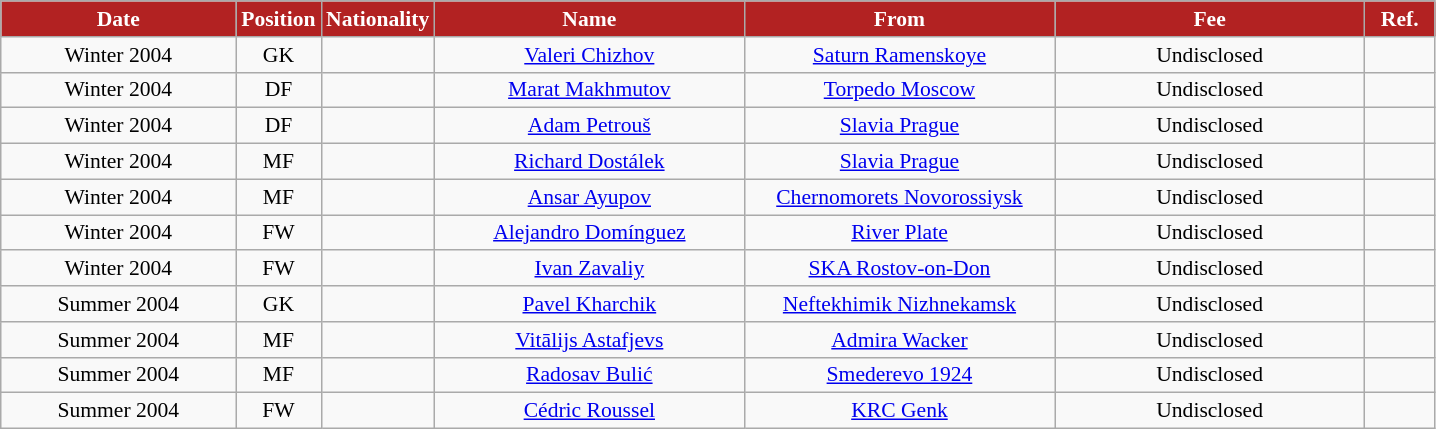<table class="wikitable"  style="text-align:center; font-size:90%; ">
<tr>
<th style="background:#B22222; color:white; width:150px;">Date</th>
<th style="background:#B22222; color:white; width:50px;">Position</th>
<th style="background:#B22222; color:white; width:50px;">Nationality</th>
<th style="background:#B22222; color:white; width:200px;">Name</th>
<th style="background:#B22222; color:white; width:200px;">From</th>
<th style="background:#B22222; color:white; width:200px;">Fee</th>
<th style="background:#B22222; color:white; width:40px;">Ref.</th>
</tr>
<tr>
<td>Winter 2004</td>
<td>GK</td>
<td></td>
<td><a href='#'>Valeri Chizhov</a></td>
<td><a href='#'>Saturn Ramenskoye</a></td>
<td>Undisclosed</td>
<td></td>
</tr>
<tr>
<td>Winter 2004</td>
<td>DF</td>
<td></td>
<td><a href='#'>Marat Makhmutov</a></td>
<td><a href='#'>Torpedo Moscow</a></td>
<td>Undisclosed</td>
<td></td>
</tr>
<tr>
<td>Winter 2004</td>
<td>DF</td>
<td></td>
<td><a href='#'>Adam Petrouš</a></td>
<td><a href='#'>Slavia Prague</a></td>
<td>Undisclosed</td>
<td></td>
</tr>
<tr>
<td>Winter 2004</td>
<td>MF</td>
<td></td>
<td><a href='#'>Richard Dostálek</a></td>
<td><a href='#'>Slavia Prague</a></td>
<td>Undisclosed</td>
<td></td>
</tr>
<tr>
<td>Winter 2004</td>
<td>MF</td>
<td></td>
<td><a href='#'>Ansar Ayupov</a></td>
<td><a href='#'>Chernomorets Novorossiysk</a></td>
<td>Undisclosed</td>
<td></td>
</tr>
<tr>
<td>Winter 2004</td>
<td>FW</td>
<td></td>
<td><a href='#'>Alejandro Domínguez</a></td>
<td><a href='#'>River Plate</a></td>
<td>Undisclosed</td>
<td></td>
</tr>
<tr>
<td>Winter 2004</td>
<td>FW</td>
<td></td>
<td><a href='#'>Ivan Zavaliy</a></td>
<td><a href='#'>SKA Rostov-on-Don</a></td>
<td>Undisclosed</td>
<td></td>
</tr>
<tr>
<td>Summer 2004</td>
<td>GK</td>
<td></td>
<td><a href='#'>Pavel Kharchik</a></td>
<td><a href='#'>Neftekhimik Nizhnekamsk</a></td>
<td>Undisclosed</td>
<td></td>
</tr>
<tr>
<td>Summer 2004</td>
<td>MF</td>
<td></td>
<td><a href='#'>Vitālijs Astafjevs</a></td>
<td><a href='#'>Admira Wacker</a></td>
<td>Undisclosed</td>
<td></td>
</tr>
<tr>
<td>Summer 2004</td>
<td>MF</td>
<td></td>
<td><a href='#'>Radosav Bulić</a></td>
<td><a href='#'>Smederevo 1924</a></td>
<td>Undisclosed</td>
<td></td>
</tr>
<tr>
<td>Summer 2004</td>
<td>FW</td>
<td></td>
<td><a href='#'>Cédric Roussel</a></td>
<td><a href='#'>KRC Genk</a></td>
<td>Undisclosed</td>
<td></td>
</tr>
</table>
